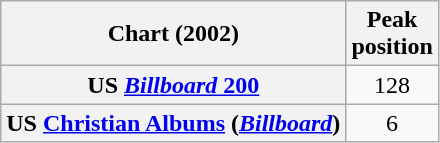<table class="wikitable sortable plainrowheaders">
<tr>
<th scope="col">Chart (2002)</th>
<th scope="col">Peak<br>position</th>
</tr>
<tr>
<th scope="row">US <a href='#'><em>Billboard</em> 200</a></th>
<td align="center">128</td>
</tr>
<tr>
<th scope="row">US <a href='#'>Christian Albums</a> (<em><a href='#'>Billboard</a></em>)</th>
<td align="center">6</td>
</tr>
</table>
